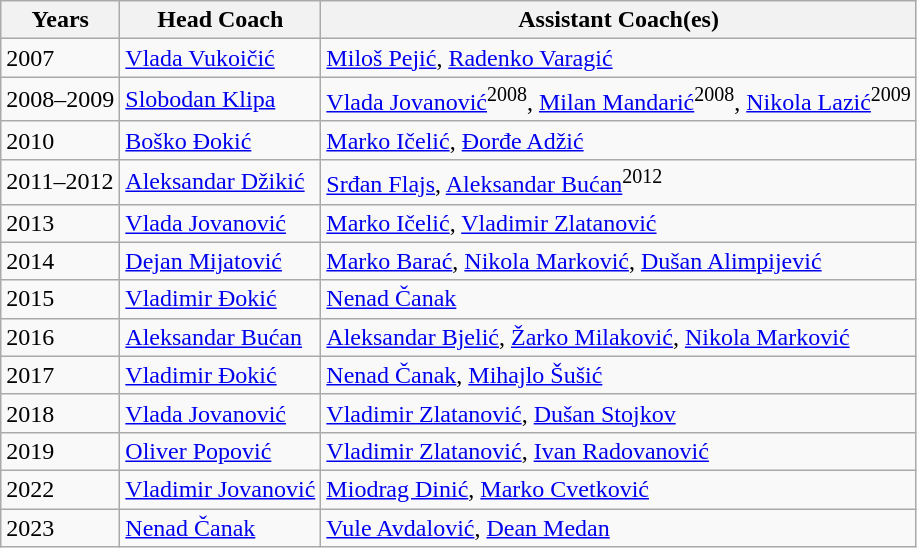<table class="wikitable">
<tr>
<th>Years</th>
<th>Head Coach</th>
<th>Assistant Coach(es)</th>
</tr>
<tr>
<td>2007</td>
<td><a href='#'>Vlada Vukoičić</a></td>
<td><a href='#'>Miloš Pejić</a>, <a href='#'>Radenko Varagić</a></td>
</tr>
<tr>
<td>2008–2009</td>
<td><a href='#'>Slobodan Klipa</a></td>
<td><a href='#'>Vlada Jovanović</a><sup>2008</sup>, <a href='#'>Milan Mandarić</a><sup>2008</sup>, <a href='#'>Nikola Lazić</a><sup>2009</sup></td>
</tr>
<tr>
<td>2010</td>
<td><a href='#'>Boško Đokić</a></td>
<td><a href='#'>Marko Ičelić</a>, <a href='#'>Đorđe Adžić</a></td>
</tr>
<tr>
<td>2011–2012</td>
<td><a href='#'>Aleksandar Džikić</a></td>
<td><a href='#'>Srđan Flajs</a>, <a href='#'>Aleksandar Bućan</a><sup>2012</sup></td>
</tr>
<tr>
<td>2013</td>
<td><a href='#'>Vlada Jovanović</a></td>
<td><a href='#'>Marko Ičelić</a>, <a href='#'>Vladimir Zlatanović</a></td>
</tr>
<tr>
<td>2014</td>
<td><a href='#'>Dejan Mijatović</a></td>
<td><a href='#'>Marko Barać</a>, <a href='#'>Nikola Marković</a>, <a href='#'>Dušan Alimpijević</a></td>
</tr>
<tr>
<td>2015</td>
<td><a href='#'>Vladimir Đokić</a></td>
<td><a href='#'>Nenad Čanak</a></td>
</tr>
<tr>
<td>2016</td>
<td><a href='#'>Aleksandar Bućan</a></td>
<td><a href='#'>Aleksandar Bjelić</a>,  <a href='#'>Žarko Milaković</a>, <a href='#'>Nikola Marković</a></td>
</tr>
<tr>
<td>2017</td>
<td><a href='#'>Vladimir Đokić</a></td>
<td><a href='#'>Nenad Čanak</a>, <a href='#'>Mihajlo Šušić</a></td>
</tr>
<tr>
<td>2018</td>
<td><a href='#'>Vlada Jovanović</a></td>
<td><a href='#'>Vladimir Zlatanović</a>, <a href='#'>Dušan Stojkov</a></td>
</tr>
<tr>
<td>2019</td>
<td><a href='#'>Oliver Popović</a></td>
<td><a href='#'>Vladimir Zlatanović</a>, <a href='#'>Ivan Radovanović</a></td>
</tr>
<tr>
<td>2022</td>
<td><a href='#'>Vladimir Jovanović</a></td>
<td><a href='#'>Miodrag Dinić</a>, <a href='#'>Marko Cvetković</a></td>
</tr>
<tr>
<td>2023</td>
<td><a href='#'>Nenad Čanak</a></td>
<td><a href='#'>Vule Avdalović</a>, <a href='#'>Dean Medan</a></td>
</tr>
</table>
